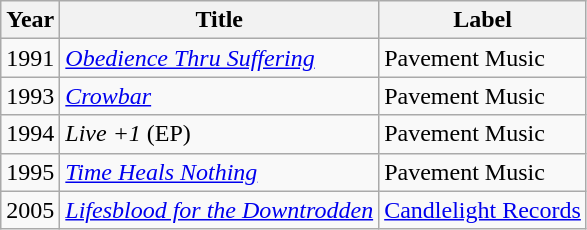<table class="wikitable">
<tr>
<th>Year</th>
<th>Title</th>
<th>Label</th>
</tr>
<tr>
<td>1991</td>
<td><em><a href='#'>Obedience Thru Suffering</a></em></td>
<td>Pavement Music</td>
</tr>
<tr>
<td>1993</td>
<td><em><a href='#'>Crowbar</a></em></td>
<td>Pavement Music</td>
</tr>
<tr>
<td>1994</td>
<td><em>Live +1</em> (EP)</td>
<td>Pavement Music</td>
</tr>
<tr>
<td>1995</td>
<td><em><a href='#'>Time Heals Nothing</a></em></td>
<td>Pavement Music</td>
</tr>
<tr>
<td>2005</td>
<td><em><a href='#'>Lifesblood for the Downtrodden</a></em></td>
<td><a href='#'>Candlelight Records</a></td>
</tr>
</table>
